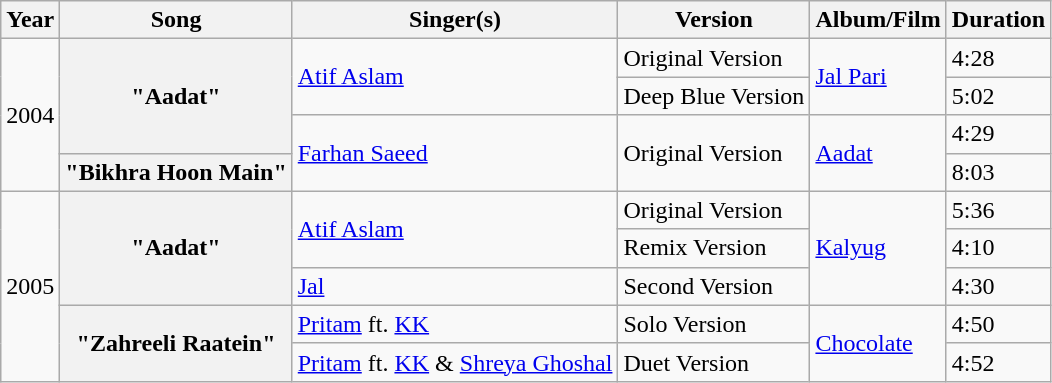<table class="wikitable">
<tr>
<th>Year</th>
<th>Song</th>
<th>Singer(s)</th>
<th>Version</th>
<th>Album/Film</th>
<th>Duration</th>
</tr>
<tr>
<td rowspan="4">2004</td>
<th rowspan="3">"Aadat"</th>
<td rowspan="2"><a href='#'>Atif Aslam</a></td>
<td>Original Version</td>
<td rowspan="2"><a href='#'>Jal Pari</a></td>
<td>4:28</td>
</tr>
<tr>
<td>Deep Blue Version</td>
<td>5:02</td>
</tr>
<tr>
<td rowspan="2"><a href='#'>Farhan Saeed</a></td>
<td rowspan="2">Original Version</td>
<td rowspan="2"><a href='#'>Aadat</a></td>
<td>4:29</td>
</tr>
<tr>
<th>"Bikhra Hoon Main"</th>
<td>8:03</td>
</tr>
<tr>
<td rowspan="5">2005</td>
<th rowspan="3">"Aadat"</th>
<td rowspan="2"><a href='#'>Atif Aslam</a></td>
<td>Original Version</td>
<td rowspan="3"><a href='#'>Kalyug</a></td>
<td>5:36</td>
</tr>
<tr>
<td>Remix Version</td>
<td>4:10</td>
</tr>
<tr>
<td><a href='#'>Jal</a></td>
<td>Second Version</td>
<td>4:30</td>
</tr>
<tr>
<th rowspan="2">"Zahreeli Raatein"</th>
<td><a href='#'>Pritam</a> ft. <a href='#'>KK</a></td>
<td>Solo Version</td>
<td rowspan="2"><a href='#'>Chocolate</a></td>
<td>4:50</td>
</tr>
<tr>
<td><a href='#'>Pritam</a> ft. <a href='#'>KK</a> & <a href='#'>Shreya Ghoshal</a></td>
<td>Duet Version</td>
<td>4:52</td>
</tr>
</table>
